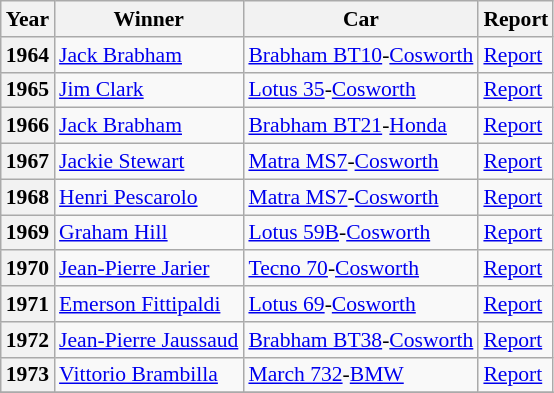<table class="wikitable" style="font-size: 90%;">
<tr>
<th>Year</th>
<th>Winner</th>
<th>Car</th>
<th>Report</th>
</tr>
<tr>
<th>1964</th>
<td> <a href='#'>Jack Brabham</a></td>
<td><a href='#'>Brabham BT10</a>-<a href='#'>Cosworth</a></td>
<td><a href='#'>Report</a></td>
</tr>
<tr>
<th>1965</th>
<td> <a href='#'>Jim Clark</a></td>
<td><a href='#'>Lotus 35</a>-<a href='#'>Cosworth</a></td>
<td><a href='#'>Report</a></td>
</tr>
<tr>
<th>1966</th>
<td> <a href='#'>Jack Brabham</a></td>
<td><a href='#'>Brabham BT21</a>-<a href='#'>Honda</a></td>
<td><a href='#'>Report</a></td>
</tr>
<tr>
<th>1967</th>
<td> <a href='#'>Jackie Stewart</a></td>
<td><a href='#'>Matra MS7</a>-<a href='#'>Cosworth</a></td>
<td><a href='#'>Report</a></td>
</tr>
<tr>
<th>1968</th>
<td> <a href='#'>Henri Pescarolo</a></td>
<td><a href='#'>Matra MS7</a>-<a href='#'>Cosworth</a></td>
<td><a href='#'>Report</a></td>
</tr>
<tr>
<th>1969</th>
<td> <a href='#'>Graham Hill</a></td>
<td><a href='#'>Lotus 59B</a>-<a href='#'>Cosworth</a></td>
<td><a href='#'>Report</a></td>
</tr>
<tr>
<th>1970</th>
<td> <a href='#'>Jean-Pierre Jarier</a></td>
<td><a href='#'>Tecno 70</a>-<a href='#'>Cosworth</a></td>
<td><a href='#'>Report</a></td>
</tr>
<tr>
<th>1971</th>
<td> <a href='#'>Emerson Fittipaldi</a></td>
<td><a href='#'>Lotus 69</a>-<a href='#'>Cosworth</a></td>
<td><a href='#'>Report</a></td>
</tr>
<tr>
<th>1972</th>
<td> <a href='#'>Jean-Pierre Jaussaud</a></td>
<td><a href='#'>Brabham BT38</a>-<a href='#'>Cosworth</a></td>
<td><a href='#'>Report</a></td>
</tr>
<tr>
<th>1973</th>
<td> <a href='#'>Vittorio Brambilla</a></td>
<td><a href='#'>March 732</a>-<a href='#'>BMW</a></td>
<td><a href='#'>Report</a></td>
</tr>
<tr>
</tr>
</table>
